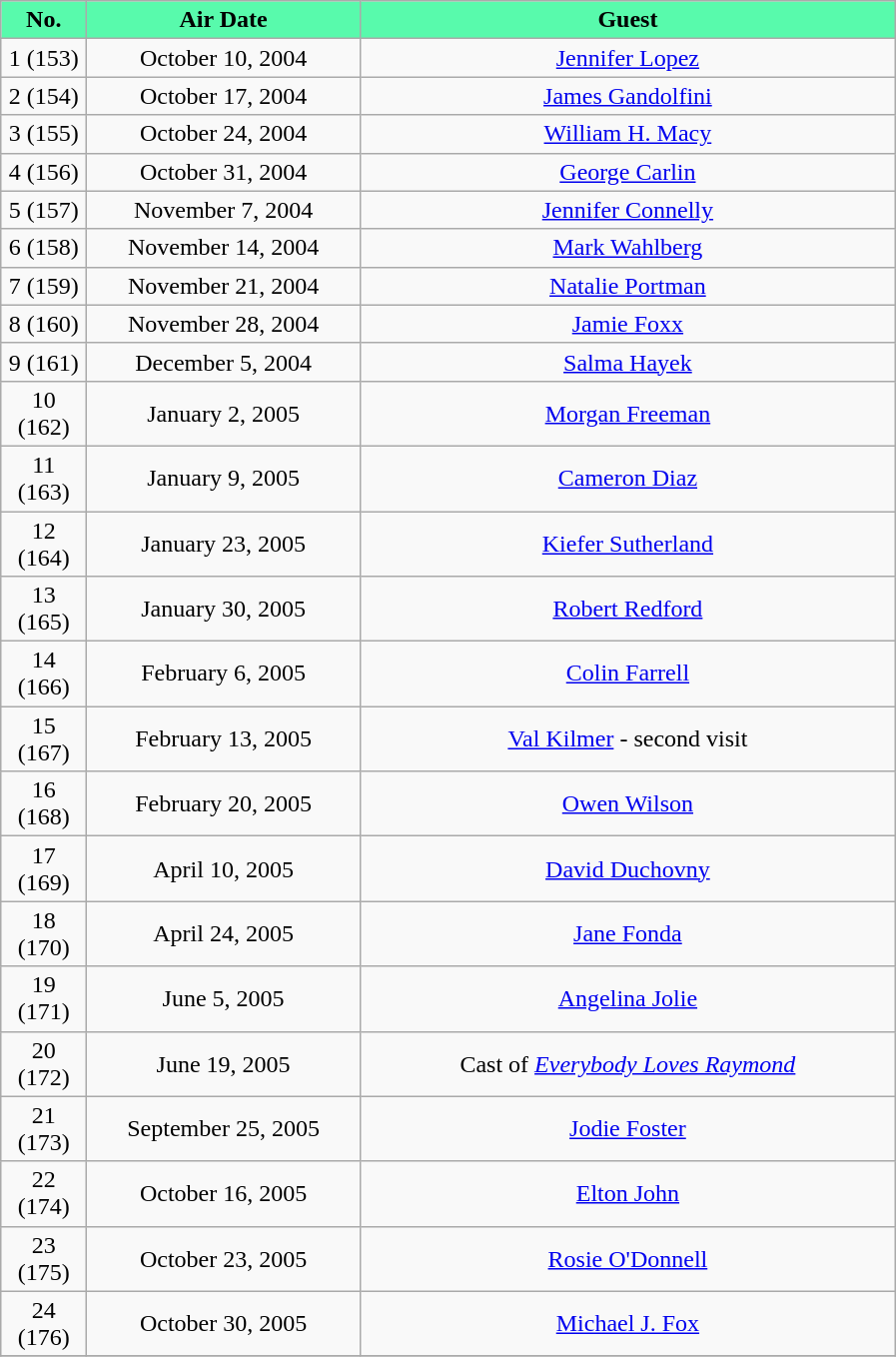<table class="wikitable" style="text-align:center;">
<tr>
<th width="50" style="background:#58FAAC">No.</th>
<th width="175" style="background:#58FAAC">Air Date</th>
<th width="350" style="background:#58FAAC">Guest</th>
</tr>
<tr>
<td>1 (153)</td>
<td>October 10, 2004</td>
<td><a href='#'>Jennifer Lopez</a></td>
</tr>
<tr>
<td>2 (154)</td>
<td>October 17, 2004</td>
<td><a href='#'>James Gandolfini</a></td>
</tr>
<tr>
<td>3 (155)</td>
<td>October 24, 2004</td>
<td><a href='#'>William H. Macy</a></td>
</tr>
<tr>
<td>4 (156)</td>
<td>October 31, 2004</td>
<td><a href='#'>George Carlin</a></td>
</tr>
<tr>
<td>5 (157)</td>
<td>November 7, 2004</td>
<td><a href='#'>Jennifer Connelly</a></td>
</tr>
<tr>
<td>6 (158)</td>
<td>November 14, 2004</td>
<td><a href='#'>Mark Wahlberg</a></td>
</tr>
<tr>
<td>7 (159)</td>
<td>November 21, 2004</td>
<td><a href='#'>Natalie Portman</a></td>
</tr>
<tr>
<td>8 (160)</td>
<td>November 28, 2004</td>
<td><a href='#'>Jamie Foxx</a></td>
</tr>
<tr>
<td>9 (161)</td>
<td>December 5, 2004</td>
<td><a href='#'>Salma Hayek</a></td>
</tr>
<tr>
<td>10 (162)</td>
<td>January 2, 2005</td>
<td><a href='#'>Morgan Freeman</a></td>
</tr>
<tr>
<td>11 (163)</td>
<td>January 9, 2005</td>
<td><a href='#'>Cameron Diaz</a></td>
</tr>
<tr>
<td>12 (164)</td>
<td>January 23, 2005</td>
<td><a href='#'>Kiefer Sutherland</a></td>
</tr>
<tr>
<td>13 (165)</td>
<td>January 30, 2005</td>
<td><a href='#'>Robert Redford</a></td>
</tr>
<tr>
<td>14 (166)</td>
<td>February 6, 2005</td>
<td><a href='#'>Colin Farrell</a></td>
</tr>
<tr>
<td>15 (167)</td>
<td>February 13, 2005</td>
<td><a href='#'>Val Kilmer</a> - second visit</td>
</tr>
<tr>
<td>16 (168)</td>
<td>February 20, 2005</td>
<td><a href='#'>Owen Wilson</a></td>
</tr>
<tr>
<td>17 (169)</td>
<td>April 10, 2005</td>
<td><a href='#'>David Duchovny</a></td>
</tr>
<tr>
<td>18 (170)</td>
<td>April 24, 2005</td>
<td><a href='#'>Jane Fonda</a></td>
</tr>
<tr>
<td>19 (171)</td>
<td>June 5, 2005</td>
<td><a href='#'>Angelina Jolie</a></td>
</tr>
<tr>
<td>20 (172)</td>
<td>June 19, 2005</td>
<td>Cast of <em><a href='#'>Everybody Loves Raymond</a></em></td>
</tr>
<tr>
<td>21 (173)</td>
<td>September 25, 2005</td>
<td><a href='#'>Jodie Foster</a></td>
</tr>
<tr>
<td>22 (174)</td>
<td>October 16, 2005</td>
<td><a href='#'>Elton John</a></td>
</tr>
<tr>
<td>23 (175)</td>
<td>October 23, 2005</td>
<td><a href='#'>Rosie O'Donnell</a></td>
</tr>
<tr>
<td>24 (176)</td>
<td>October 30, 2005</td>
<td><a href='#'>Michael J. Fox</a></td>
</tr>
<tr>
</tr>
</table>
